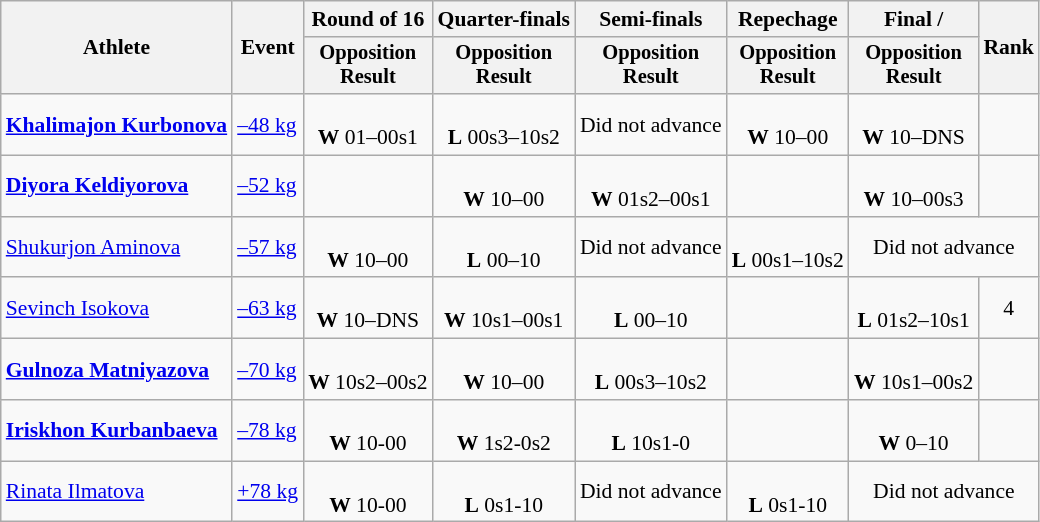<table class=wikitable style=font-size:90%;text-align:center>
<tr>
<th rowspan="2">Athlete</th>
<th rowspan="2">Event</th>
<th>Round of 16</th>
<th>Quarter-finals</th>
<th>Semi-finals</th>
<th>Repechage</th>
<th>Final / </th>
<th rowspan=2>Rank</th>
</tr>
<tr style="font-size:95%">
<th>Opposition<br>Result</th>
<th>Opposition<br>Result</th>
<th>Opposition<br>Result</th>
<th>Opposition<br>Result</th>
<th>Opposition<br>Result</th>
</tr>
<tr>
<td align=left><strong><a href='#'>Khalimajon Kurbonova</a></strong></td>
<td align=left><a href='#'>–48 kg</a></td>
<td><br><strong>W</strong> 01–00s1</td>
<td><br><strong>L</strong> 00s3–10s2</td>
<td>Did not advance</td>
<td><br><strong>W</strong> 10–00</td>
<td><br><strong>W</strong> 10–DNS</td>
<td></td>
</tr>
<tr>
<td align=left><strong><a href='#'>Diyora Keldiyorova</a></strong></td>
<td align=left><a href='#'>–52 kg</a></td>
<td></td>
<td><br><strong>W</strong> 10–00</td>
<td><br><strong>W</strong> 01s2–00s1</td>
<td></td>
<td><br><strong>W</strong> 10–00s3</td>
<td></td>
</tr>
<tr>
<td align=left><a href='#'>Shukurjon Aminova</a></td>
<td align=left><a href='#'>–57 kg</a></td>
<td><br><strong>W</strong> 10–00</td>
<td><br><strong>L</strong> 00–10</td>
<td>Did not advance</td>
<td><br><strong>L</strong> 00s1–10s2</td>
<td colspan=2>Did not advance</td>
</tr>
<tr>
<td align=left><a href='#'>Sevinch Isokova</a></td>
<td align=left><a href='#'>–63 kg</a></td>
<td><br><strong>W</strong> 10–DNS</td>
<td><br><strong>W</strong> 10s1–00s1</td>
<td><br><strong>L</strong> 00–10</td>
<td></td>
<td><br><strong>L</strong> 01s2–10s1</td>
<td>4</td>
</tr>
<tr>
<td align=left><strong><a href='#'>Gulnoza Matniyazova</a></strong></td>
<td align=left><a href='#'>–70 kg</a></td>
<td><br><strong>W</strong> 10s2–00s2</td>
<td><br><strong>W</strong> 10–00</td>
<td><br><strong>L</strong> 00s3–10s2</td>
<td></td>
<td><br><strong>W</strong> 10s1–00s2</td>
<td></td>
</tr>
<tr>
<td align=left><strong><a href='#'>Iriskhon Kurbanbaeva</a></strong></td>
<td align=left><a href='#'>–78 kg</a></td>
<td><br> <strong>W</strong> 10-00</td>
<td><br> <strong>W</strong> 1s2-0s2</td>
<td><br> <strong>L</strong> 10s1-0</td>
<td></td>
<td><br> <strong>W</strong> 0–10</td>
<td></td>
</tr>
<tr>
<td align=left><a href='#'>Rinata Ilmatova</a></td>
<td align=left><a href='#'>+78 kg</a></td>
<td><br> <strong>W</strong> 10-00</td>
<td><br> <strong>L</strong> 0s1-10</td>
<td>Did not advance</td>
<td><br> <strong>L</strong> 0s1-10</td>
<td colspan=2>Did not advance</td>
</tr>
</table>
